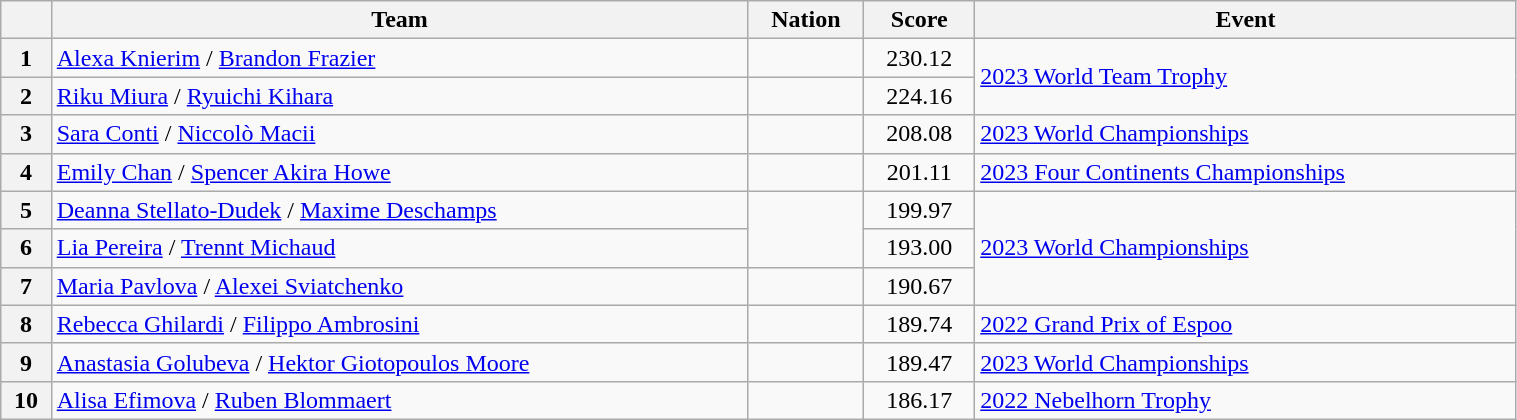<table class="wikitable sortable" style="text-align:left; width:80%">
<tr>
<th scope="col"></th>
<th scope="col">Team</th>
<th scope="col">Nation</th>
<th scope="col">Score</th>
<th scope="col">Event</th>
</tr>
<tr>
<th scope="row">1</th>
<td><a href='#'>Alexa Knierim</a> / <a href='#'>Brandon Frazier</a></td>
<td></td>
<td style="text-align:center;">230.12</td>
<td rowspan="2"><a href='#'>2023 World Team Trophy</a></td>
</tr>
<tr>
<th scope="row">2</th>
<td><a href='#'>Riku Miura</a> / <a href='#'>Ryuichi Kihara</a></td>
<td></td>
<td style="text-align:center;">224.16</td>
</tr>
<tr>
<th scope="row">3</th>
<td><a href='#'>Sara Conti</a> / <a href='#'>Niccolò Macii</a></td>
<td></td>
<td style="text-align:center;">208.08</td>
<td><a href='#'>2023 World Championships</a></td>
</tr>
<tr>
<th scope="row">4</th>
<td><a href='#'>Emily Chan</a> / <a href='#'>Spencer Akira Howe</a></td>
<td></td>
<td style="text-align:center;">201.11</td>
<td><a href='#'>2023 Four Continents Championships</a></td>
</tr>
<tr>
<th scope="row">5</th>
<td><a href='#'>Deanna Stellato-Dudek</a> / <a href='#'>Maxime Deschamps</a></td>
<td rowspan="2"></td>
<td style="text-align:center;">199.97</td>
<td rowspan="3"><a href='#'>2023 World Championships</a></td>
</tr>
<tr>
<th scope="row">6</th>
<td><a href='#'>Lia Pereira</a> / <a href='#'>Trennt Michaud</a></td>
<td style="text-align:center;">193.00</td>
</tr>
<tr>
<th scope="row">7</th>
<td><a href='#'>Maria Pavlova</a> / <a href='#'>Alexei Sviatchenko</a></td>
<td></td>
<td style="text-align:center;">190.67</td>
</tr>
<tr>
<th scope="row">8</th>
<td><a href='#'>Rebecca Ghilardi</a> / <a href='#'>Filippo Ambrosini</a></td>
<td></td>
<td style="text-align:center;">189.74</td>
<td><a href='#'>2022 Grand Prix of Espoo</a></td>
</tr>
<tr>
<th scope="row">9</th>
<td><a href='#'>Anastasia Golubeva</a> / <a href='#'>Hektor Giotopoulos Moore</a></td>
<td></td>
<td style="text-align:center;">189.47</td>
<td><a href='#'>2023 World Championships</a></td>
</tr>
<tr>
<th scope="row">10</th>
<td><a href='#'>Alisa Efimova</a> / <a href='#'>Ruben Blommaert</a></td>
<td></td>
<td style="text-align:center;">186.17</td>
<td><a href='#'>2022 Nebelhorn Trophy</a></td>
</tr>
</table>
